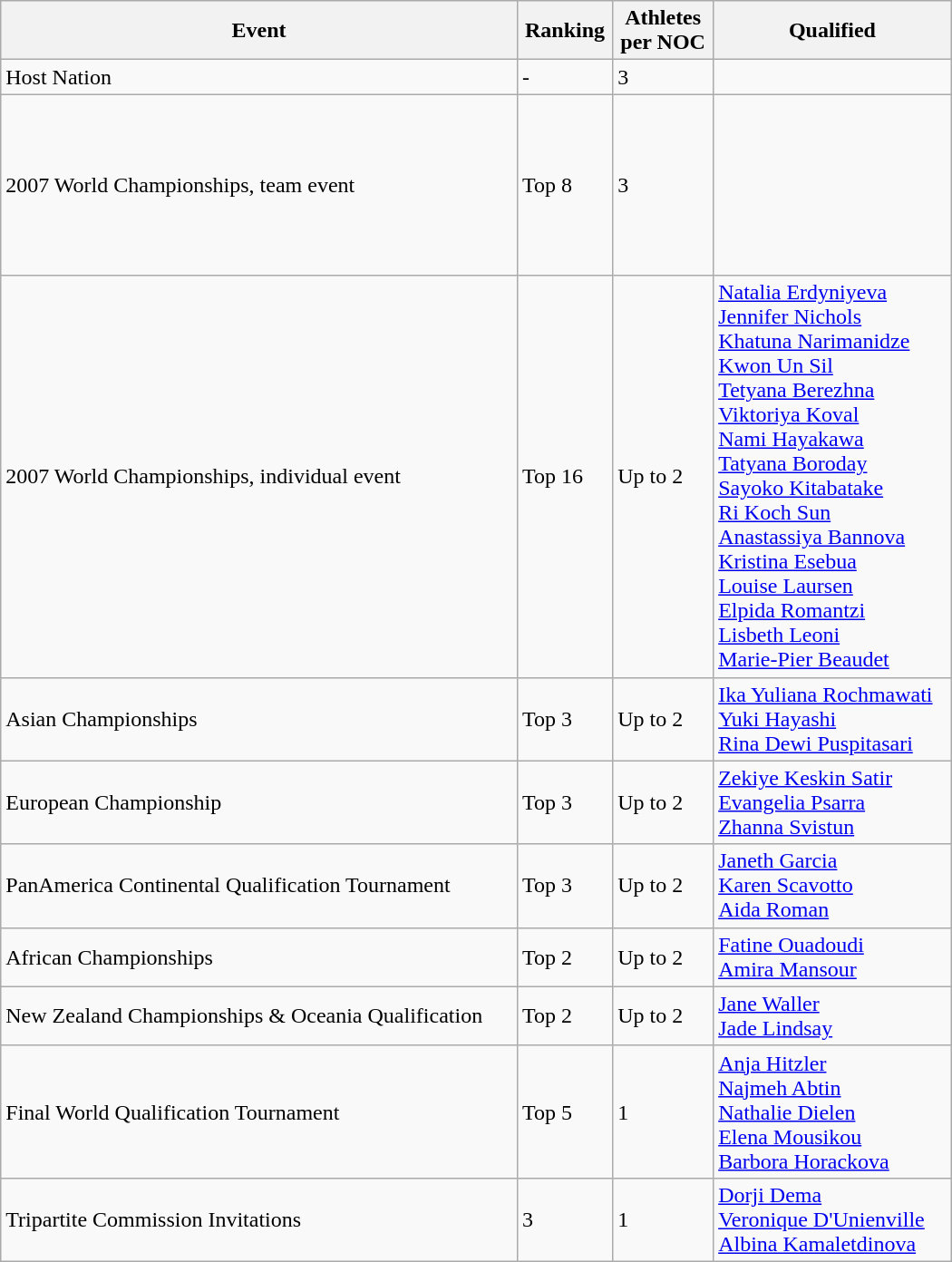<table class="wikitable" width=700>
<tr>
<th>Event</th>
<th>Ranking</th>
<th>Athletes<br> per NOC</th>
<th>Qualified</th>
</tr>
<tr>
<td>Host Nation</td>
<td>-</td>
<td>3</td>
<td></td>
</tr>
<tr>
<td>2007 World Championships, team event</td>
<td>Top 8</td>
<td>3</td>
<td><br><br><br><br><br><br><br></td>
</tr>
<tr>
<td>2007 World Championships, individual event</td>
<td>Top 16</td>
<td>Up to 2</td>
<td> <a href='#'>Natalia Erdyniyeva</a><br> <a href='#'>Jennifer Nichols</a><br> <a href='#'>Khatuna Narimanidze</a><br> <a href='#'>Kwon Un Sil</a><br> <a href='#'>Tetyana Berezhna</a><br>  <a href='#'>Viktoriya Koval</a><br> <a href='#'>Nami Hayakawa</a><br> <a href='#'>Tatyana Boroday</a><br> <a href='#'>Sayoko Kitabatake</a><br> <a href='#'>Ri Koch Sun</a><br> <a href='#'>Anastassiya Bannova</a><br> <a href='#'>Kristina Esebua</a><br> <a href='#'>Louise Laursen</a><br> <a href='#'>Elpida Romantzi</a><br> <a href='#'>Lisbeth Leoni</a><br> <a href='#'>Marie-Pier Beaudet</a></td>
</tr>
<tr>
<td>Asian Championships</td>
<td>Top 3</td>
<td>Up to 2</td>
<td> <a href='#'>Ika Yuliana Rochmawati</a><br> <a href='#'>Yuki Hayashi</a><br> <a href='#'>Rina Dewi Puspitasari</a></td>
</tr>
<tr>
<td>European Championship</td>
<td>Top 3</td>
<td>Up to 2</td>
<td> <a href='#'>Zekiye Keskin Satir</a><br> <a href='#'>Evangelia Psarra</a><br> <a href='#'>Zhanna Svistun</a></td>
</tr>
<tr>
<td>PanAmerica Continental Qualification Tournament</td>
<td>Top 3</td>
<td>Up to 2</td>
<td> <a href='#'>Janeth Garcia</a><br> <a href='#'>Karen Scavotto</a><br> <a href='#'>Aida Roman</a></td>
</tr>
<tr>
<td>African Championships</td>
<td>Top 2</td>
<td>Up to 2</td>
<td> <a href='#'>Fatine Ouadoudi</a><br> <a href='#'>Amira Mansour</a></td>
</tr>
<tr>
<td>New Zealand Championships & Oceania Qualification</td>
<td>Top 2</td>
<td>Up to 2</td>
<td> <a href='#'>Jane Waller</a><br> <a href='#'>Jade Lindsay</a></td>
</tr>
<tr>
<td>Final World Qualification Tournament</td>
<td>Top 5</td>
<td>1</td>
<td> <a href='#'>Anja Hitzler</a><br> <a href='#'>Najmeh Abtin</a><br> <a href='#'>Nathalie Dielen</a><br> <a href='#'>Elena Mousikou</a><br> <a href='#'>Barbora Horackova</a></td>
</tr>
<tr>
<td>Tripartite Commission Invitations</td>
<td>3</td>
<td>1</td>
<td> <a href='#'>Dorji Dema</a> <br>  <a href='#'>Veronique D'Unienville</a> <br>  <a href='#'>Albina Kamaletdinova</a></td>
</tr>
</table>
